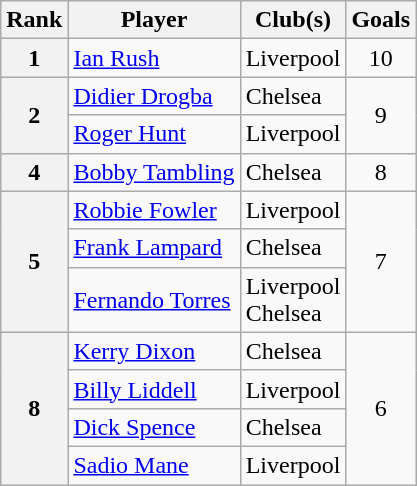<table class="wikitable" style="text-align:center">
<tr>
<th>Rank</th>
<th>Player</th>
<th>Club(s)</th>
<th>Goals</th>
</tr>
<tr>
<th>1</th>
<td align="left"> <a href='#'>Ian Rush</a></td>
<td align="left">Liverpool</td>
<td>10</td>
</tr>
<tr>
<th rowspan="2">2</th>
<td align="left"> <a href='#'>Didier Drogba</a></td>
<td align="left">Chelsea</td>
<td rowspan="2">9</td>
</tr>
<tr>
<td align="left"> <a href='#'>Roger Hunt</a></td>
<td align="left">Liverpool</td>
</tr>
<tr>
<th>4</th>
<td align="left"> <a href='#'>Bobby Tambling</a></td>
<td align="left">Chelsea</td>
<td>8</td>
</tr>
<tr>
<th rowspan="3">5</th>
<td align="left"> <a href='#'>Robbie Fowler</a></td>
<td align="left">Liverpool</td>
<td rowspan="3">7</td>
</tr>
<tr>
<td align="left"> <a href='#'>Frank Lampard</a></td>
<td align="left">Chelsea</td>
</tr>
<tr>
<td align="left"> <a href='#'>Fernando Torres</a></td>
<td align="left">Liverpool<br>Chelsea</td>
</tr>
<tr>
<th rowspan="4">8</th>
<td align="left"> <a href='#'>Kerry Dixon</a></td>
<td align="left">Chelsea</td>
<td rowspan="4">6</td>
</tr>
<tr>
<td align="left"> <a href='#'>Billy Liddell</a></td>
<td align="left">Liverpool</td>
</tr>
<tr>
<td align="left"> <a href='#'>Dick Spence</a></td>
<td align="left">Chelsea</td>
</tr>
<tr>
<td align="left"> <a href='#'>Sadio Mane</a></td>
<td align="left">Liverpool</td>
</tr>
</table>
